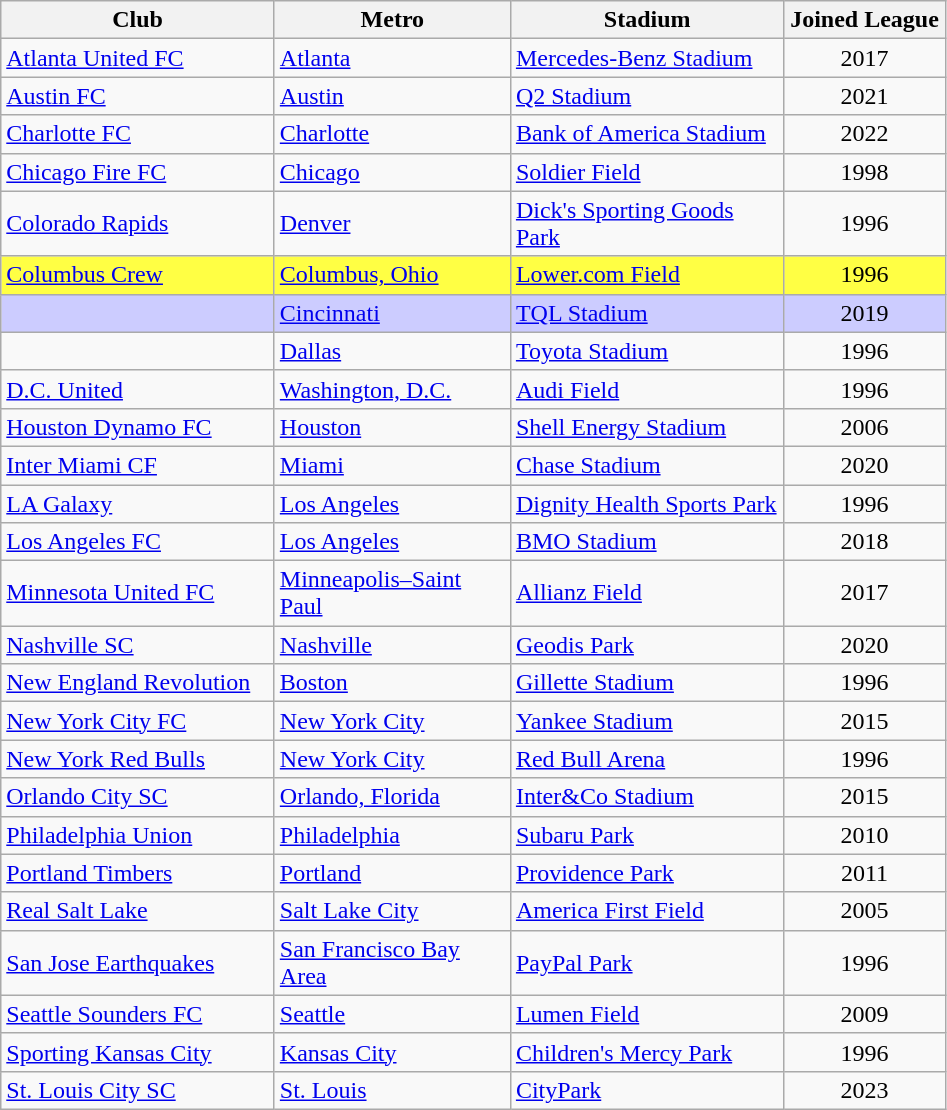<table class="wikitable sortable">
<tr>
<th width="175px" scope="col">Club</th>
<th width="150px" scope="col">Metro</th>
<th width="175px">Stadium</th>
<th width="100px">Joined League</th>
</tr>
<tr>
<td><a href='#'>Atlanta United FC</a></td>
<td><a href='#'>Atlanta</a></td>
<td><a href='#'>Mercedes-Benz Stadium</a></td>
<td align=center>2017</td>
</tr>
<tr>
<td><a href='#'>Austin FC</a></td>
<td><a href='#'>Austin</a></td>
<td><a href='#'>Q2 Stadium</a></td>
<td align=center>2021</td>
</tr>
<tr>
<td><a href='#'>Charlotte FC</a></td>
<td><a href='#'>Charlotte</a></td>
<td><a href='#'>Bank of America Stadium</a></td>
<td align=center>2022</td>
</tr>
<tr>
<td><a href='#'>Chicago Fire FC</a></td>
<td><a href='#'>Chicago</a></td>
<td><a href='#'>Soldier Field</a></td>
<td align=center>1998</td>
</tr>
<tr>
<td><a href='#'>Colorado Rapids</a></td>
<td><a href='#'>Denver</a></td>
<td><a href='#'>Dick's Sporting Goods Park</a></td>
<td align=center>1996</td>
</tr>
<tr bgcolor=#ff4>
<td><a href='#'>Columbus Crew</a></td>
<td><a href='#'>Columbus, Ohio</a></td>
<td><a href='#'>Lower.com Field</a></td>
<td align=center>1996</td>
</tr>
<tr bgcolor=#ccf>
<td></td>
<td><a href='#'>Cincinnati</a></td>
<td><a href='#'>TQL Stadium</a></td>
<td align=center>2019</td>
</tr>
<tr>
<td></td>
<td><a href='#'>Dallas</a></td>
<td><a href='#'>Toyota Stadium</a></td>
<td align=center>1996</td>
</tr>
<tr>
<td><a href='#'>D.C. United</a></td>
<td><a href='#'>Washington, D.C.</a></td>
<td><a href='#'>Audi Field</a></td>
<td align=center>1996</td>
</tr>
<tr>
<td><a href='#'>Houston Dynamo FC</a></td>
<td><a href='#'>Houston</a></td>
<td><a href='#'>Shell Energy Stadium</a></td>
<td align=center>2006</td>
</tr>
<tr>
<td><a href='#'>Inter Miami CF</a></td>
<td><a href='#'>Miami</a></td>
<td><a href='#'>Chase Stadium</a></td>
<td align=center>2020</td>
</tr>
<tr>
<td><a href='#'>LA Galaxy</a></td>
<td><a href='#'>Los Angeles</a></td>
<td><a href='#'>Dignity Health Sports Park</a></td>
<td align=center>1996</td>
</tr>
<tr>
<td><a href='#'>Los Angeles FC</a></td>
<td><a href='#'>Los Angeles</a></td>
<td><a href='#'>BMO Stadium</a></td>
<td align=center>2018</td>
</tr>
<tr>
<td><a href='#'>Minnesota United FC</a></td>
<td><a href='#'>Minneapolis–Saint Paul</a></td>
<td><a href='#'>Allianz Field</a></td>
<td align=center>2017</td>
</tr>
<tr>
<td><a href='#'>Nashville SC</a></td>
<td><a href='#'>Nashville</a></td>
<td><a href='#'>Geodis Park</a></td>
<td align=center>2020</td>
</tr>
<tr>
<td><a href='#'>New England Revolution</a></td>
<td><a href='#'>Boston</a></td>
<td><a href='#'>Gillette Stadium</a></td>
<td align=center>1996</td>
</tr>
<tr>
<td><a href='#'>New York City FC</a></td>
<td><a href='#'>New York City</a></td>
<td><a href='#'>Yankee Stadium</a></td>
<td align=center>2015</td>
</tr>
<tr>
<td><a href='#'>New York Red Bulls</a></td>
<td><a href='#'>New York City</a></td>
<td><a href='#'>Red Bull Arena</a></td>
<td align=center>1996</td>
</tr>
<tr>
<td><a href='#'>Orlando City SC</a></td>
<td><a href='#'>Orlando, Florida</a></td>
<td><a href='#'>Inter&Co Stadium</a></td>
<td align=center>2015</td>
</tr>
<tr>
<td><a href='#'>Philadelphia Union</a></td>
<td><a href='#'>Philadelphia</a></td>
<td><a href='#'>Subaru Park</a></td>
<td align=center>2010</td>
</tr>
<tr>
<td><a href='#'>Portland Timbers</a></td>
<td><a href='#'>Portland</a></td>
<td><a href='#'>Providence Park</a></td>
<td align=center>2011</td>
</tr>
<tr>
<td><a href='#'>Real Salt Lake</a></td>
<td><a href='#'>Salt Lake City</a></td>
<td><a href='#'>America First Field</a></td>
<td align=center>2005</td>
</tr>
<tr>
<td><a href='#'>San Jose Earthquakes</a></td>
<td><a href='#'>San Francisco Bay Area</a></td>
<td><a href='#'>PayPal Park</a></td>
<td align=center>1996</td>
</tr>
<tr>
<td><a href='#'>Seattle Sounders FC</a></td>
<td><a href='#'>Seattle</a></td>
<td><a href='#'>Lumen Field</a></td>
<td align=center>2009</td>
</tr>
<tr>
<td><a href='#'>Sporting Kansas City</a></td>
<td><a href='#'>Kansas City</a></td>
<td><a href='#'>Children's Mercy Park</a></td>
<td align=center>1996</td>
</tr>
<tr>
<td><a href='#'>St. Louis City SC</a></td>
<td><a href='#'>St. Louis</a></td>
<td><a href='#'>CityPark</a></td>
<td align=center>2023</td>
</tr>
</table>
